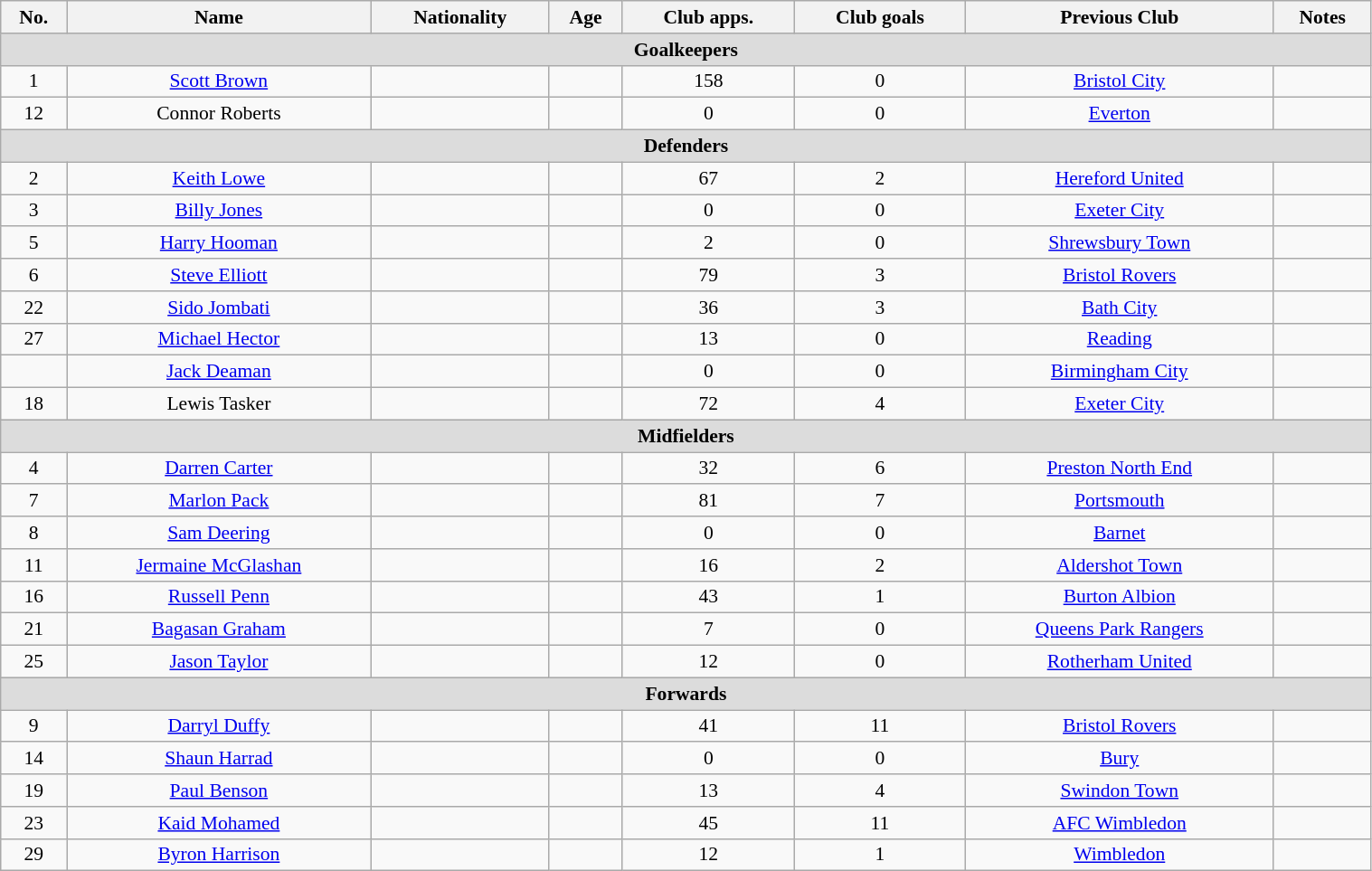<table class="wikitable" style="text-align: center; font-size:90%" width=80%>
<tr>
<th align=right>No.</th>
<th align=right>Name</th>
<th align=right>Nationality</th>
<th align=right>Age</th>
<th align=right>Club apps.</th>
<th align=right>Club goals</th>
<th align=right>Previous Club</th>
<th align=right>Notes</th>
</tr>
<tr>
<th colspan=11 style="background: #DCDCDC" align=right>Goalkeepers</th>
</tr>
<tr>
<td>1</td>
<td><a href='#'>Scott Brown</a></td>
<td></td>
<td></td>
<td>158</td>
<td>0</td>
<td><a href='#'>Bristol City</a></td>
<td></td>
</tr>
<tr>
<td>12</td>
<td>Connor Roberts</td>
<td></td>
<td></td>
<td>0</td>
<td>0</td>
<td><a href='#'>Everton</a></td>
<td></td>
</tr>
<tr>
<th colspan=11 style="background: #DCDCDC" align=right>Defenders</th>
</tr>
<tr>
<td>2</td>
<td><a href='#'>Keith Lowe</a></td>
<td></td>
<td></td>
<td>67</td>
<td>2</td>
<td><a href='#'>Hereford United</a></td>
<td></td>
</tr>
<tr>
<td>3</td>
<td><a href='#'>Billy Jones</a></td>
<td></td>
<td></td>
<td>0</td>
<td>0</td>
<td><a href='#'>Exeter City</a></td>
<td></td>
</tr>
<tr>
<td>5</td>
<td><a href='#'>Harry Hooman</a></td>
<td></td>
<td></td>
<td>2</td>
<td>0</td>
<td><a href='#'>Shrewsbury Town</a></td>
<td></td>
</tr>
<tr>
<td>6</td>
<td><a href='#'>Steve Elliott</a></td>
<td></td>
<td></td>
<td>79</td>
<td>3</td>
<td><a href='#'>Bristol Rovers</a></td>
<td></td>
</tr>
<tr>
<td>22</td>
<td><a href='#'>Sido Jombati</a></td>
<td></td>
<td></td>
<td>36</td>
<td>3</td>
<td><a href='#'>Bath City</a></td>
<td></td>
</tr>
<tr>
<td>27</td>
<td><a href='#'>Michael Hector</a></td>
<td></td>
<td></td>
<td>13</td>
<td>0</td>
<td><a href='#'>Reading</a></td>
<td></td>
</tr>
<tr>
<td></td>
<td><a href='#'>Jack Deaman</a></td>
<td></td>
<td></td>
<td>0</td>
<td>0</td>
<td><a href='#'>Birmingham City</a></td>
<td></td>
</tr>
<tr>
<td>18</td>
<td>Lewis Tasker</td>
<td></td>
<td></td>
<td>72</td>
<td>4</td>
<td><a href='#'>Exeter City</a></td>
<td></td>
</tr>
<tr>
<th colspan=11 style="background: #DCDCDC" align=right>Midfielders</th>
</tr>
<tr>
<td>4</td>
<td><a href='#'>Darren Carter</a></td>
<td></td>
<td></td>
<td>32</td>
<td>6</td>
<td><a href='#'>Preston North End</a></td>
<td></td>
</tr>
<tr>
<td>7</td>
<td><a href='#'>Marlon Pack</a></td>
<td></td>
<td></td>
<td>81</td>
<td>7</td>
<td><a href='#'>Portsmouth</a></td>
<td></td>
</tr>
<tr>
<td>8</td>
<td><a href='#'>Sam Deering</a></td>
<td></td>
<td></td>
<td>0</td>
<td>0</td>
<td><a href='#'>Barnet</a></td>
<td></td>
</tr>
<tr>
<td>11</td>
<td><a href='#'>Jermaine McGlashan</a></td>
<td></td>
<td></td>
<td>16</td>
<td>2</td>
<td><a href='#'>Aldershot Town</a></td>
<td></td>
</tr>
<tr>
<td>16</td>
<td><a href='#'>Russell Penn</a></td>
<td></td>
<td></td>
<td>43</td>
<td>1</td>
<td><a href='#'>Burton Albion</a></td>
<td></td>
</tr>
<tr>
<td>21</td>
<td><a href='#'>Bagasan Graham</a></td>
<td></td>
<td></td>
<td>7</td>
<td>0</td>
<td><a href='#'>Queens Park Rangers</a></td>
<td></td>
</tr>
<tr>
<td>25</td>
<td><a href='#'>Jason Taylor</a></td>
<td></td>
<td></td>
<td>12</td>
<td>0</td>
<td><a href='#'>Rotherham United</a></td>
<td></td>
</tr>
<tr>
<th colspan=11 style="background: #DCDCDC" align=right>Forwards</th>
</tr>
<tr>
<td>9</td>
<td><a href='#'>Darryl Duffy</a></td>
<td></td>
<td></td>
<td>41</td>
<td>11</td>
<td><a href='#'>Bristol Rovers</a></td>
<td></td>
</tr>
<tr>
<td>14</td>
<td><a href='#'>Shaun Harrad</a></td>
<td></td>
<td></td>
<td>0</td>
<td>0</td>
<td><a href='#'>Bury</a></td>
<td></td>
</tr>
<tr>
<td>19</td>
<td><a href='#'>Paul Benson</a></td>
<td></td>
<td></td>
<td>13</td>
<td>4</td>
<td><a href='#'>Swindon Town</a></td>
<td></td>
</tr>
<tr>
<td>23</td>
<td><a href='#'>Kaid Mohamed</a></td>
<td></td>
<td></td>
<td>45</td>
<td>11</td>
<td><a href='#'>AFC Wimbledon</a></td>
<td></td>
</tr>
<tr>
<td>29</td>
<td><a href='#'>Byron Harrison</a></td>
<td></td>
<td></td>
<td>12</td>
<td>1</td>
<td><a href='#'>Wimbledon</a></td>
<td></td>
</tr>
</table>
